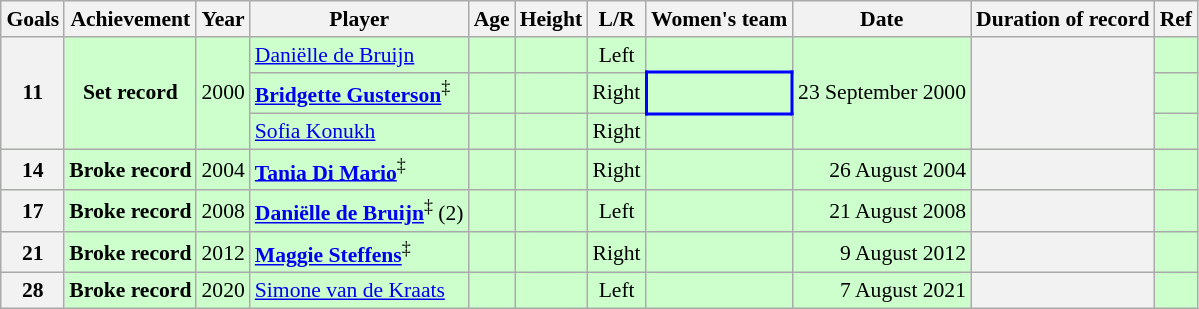<table class="wikitable" style="text-align: center; font-size: 90%; margin-left: 1em;">
<tr>
<th>Goals</th>
<th>Achievement</th>
<th>Year</th>
<th>Player</th>
<th>Age</th>
<th>Height</th>
<th>L/R</th>
<th>Women's team</th>
<th>Date</th>
<th>Duration of record</th>
<th>Ref</th>
</tr>
<tr style="background-color: #ccffcc;">
<td rowspan="3" style="background-color: #f2f2f2;"><strong>11</strong></td>
<td rowspan="3"><strong>Set record</strong></td>
<td rowspan="3">2000</td>
<td style="text-align: left;" data-sort-value="Bruijn, Daniëlle De"><a href='#'>Daniëlle de Bruijn</a></td>
<td></td>
<td></td>
<td>Left</td>
<td style="text-align: left;"></td>
<td rowspan="3" style="text-align: right;">23 September 2000</td>
<td rowspan="3" style="background-color: #f2f2f2; text-align: left;"></td>
<td></td>
</tr>
<tr style="background-color: #ccffcc;">
<td style="text-align: left;" data-sort-value="Gusterson, Bridgette"><strong><a href='#'>Bridgette Gusterson</a></strong><sup>‡</sup></td>
<td></td>
<td></td>
<td>Right</td>
<td style="border: 2px solid blue; text-align: left;"></td>
<td></td>
</tr>
<tr style="background-color: #ccffcc;">
<td style="text-align: left;" data-sort-value="Konukh, Sofia"><a href='#'>Sofia Konukh</a></td>
<td></td>
<td></td>
<td>Right</td>
<td style="text-align: left;"></td>
<td></td>
</tr>
<tr style="background-color: #ccffcc;">
<td style="background-color: #f2f2f2;"><strong>14</strong></td>
<td><strong>Broke record</strong></td>
<td>2004</td>
<td style="text-align: left;" data-sort-value="Di Mario, Tania"><strong><a href='#'>Tania Di Mario</a></strong><sup>‡</sup></td>
<td></td>
<td></td>
<td>Right</td>
<td style="text-align: left;"></td>
<td style="text-align: right;">26 August 2004</td>
<td style="background-color: #f2f2f2; text-align: left;"></td>
<td></td>
</tr>
<tr style="background-color: #ccffcc;">
<td style="background-color: #f2f2f2;"><strong>17</strong></td>
<td><strong>Broke record</strong></td>
<td>2008</td>
<td style="text-align: left;" data-sort-value="Bruijn, Daniëlle de"><strong><a href='#'>Daniëlle de Bruijn</a></strong><sup>‡</sup> (2)</td>
<td></td>
<td></td>
<td>Left</td>
<td style="text-align: left;"></td>
<td style="text-align: right;">21 August 2008</td>
<td style="background-color: #f2f2f2; text-align: left;"></td>
<td></td>
</tr>
<tr style="background-color: #ccffcc;">
<td style="background-color: #f2f2f2;"><strong>21</strong></td>
<td><strong>Broke record</strong></td>
<td>2012</td>
<td style="text-align: left;" data-sort-value="Steffens, Maggie"><strong><a href='#'>Maggie Steffens</a></strong><sup>‡</sup></td>
<td></td>
<td></td>
<td>Right</td>
<td style="text-align: left;"></td>
<td style="text-align: right;">9 August 2012</td>
<td style="background-color: #f2f2f2; text-align: left;"></td>
<td></td>
</tr>
<tr style="background-color: #ccffcc;">
<td style="background-color: #f2f2f2;"><strong>28</strong></td>
<td><strong>Broke record</strong></td>
<td>2020</td>
<td style="text-align: left;" data-sort-value="Kraats, Simone van de"><a href='#'>Simone van de Kraats</a></td>
<td></td>
<td></td>
<td>Left</td>
<td style="text-align: left;"></td>
<td style="text-align: right;">7 August 2021</td>
<td style="background-color: #f2f2f2; text-align: left;"></td>
<td></td>
</tr>
</table>
